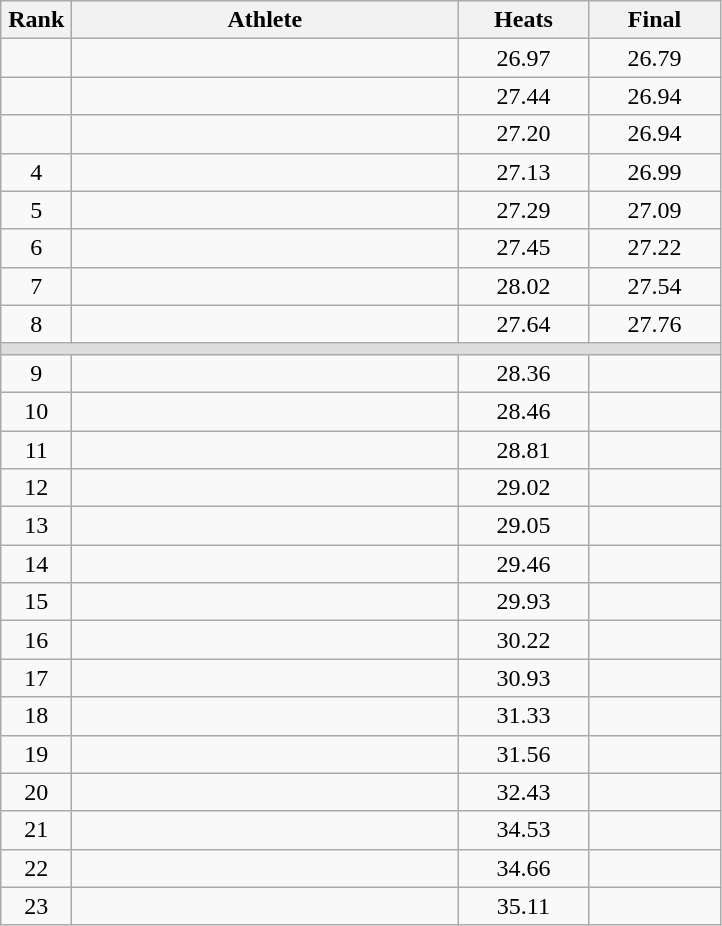<table class=wikitable style="text-align:center">
<tr>
<th width=40>Rank</th>
<th width=250>Athlete</th>
<th width=80>Heats</th>
<th width=80>Final</th>
</tr>
<tr>
<td></td>
<td align=left></td>
<td>26.97</td>
<td>26.79</td>
</tr>
<tr>
<td></td>
<td align=left></td>
<td>27.44</td>
<td>26.94</td>
</tr>
<tr>
<td></td>
<td align=left></td>
<td>27.20</td>
<td>26.94</td>
</tr>
<tr>
<td>4</td>
<td align=left></td>
<td>27.13</td>
<td>26.99</td>
</tr>
<tr>
<td>5</td>
<td align=left></td>
<td>27.29</td>
<td>27.09</td>
</tr>
<tr>
<td>6</td>
<td align=left></td>
<td>27.45</td>
<td>27.22</td>
</tr>
<tr>
<td>7</td>
<td align=left></td>
<td>28.02</td>
<td>27.54</td>
</tr>
<tr>
<td>8</td>
<td align=left></td>
<td>27.64</td>
<td>27.76</td>
</tr>
<tr bgcolor=#DDDDDD>
<td colspan=4></td>
</tr>
<tr>
<td>9</td>
<td align=left></td>
<td>28.36</td>
<td></td>
</tr>
<tr>
<td>10</td>
<td align=left></td>
<td>28.46</td>
<td></td>
</tr>
<tr>
<td>11</td>
<td align=left></td>
<td>28.81</td>
<td></td>
</tr>
<tr>
<td>12</td>
<td align=left></td>
<td>29.02</td>
<td></td>
</tr>
<tr>
<td>13</td>
<td align=left></td>
<td>29.05</td>
<td></td>
</tr>
<tr>
<td>14</td>
<td align=left></td>
<td>29.46</td>
<td></td>
</tr>
<tr>
<td>15</td>
<td align=left></td>
<td>29.93</td>
<td></td>
</tr>
<tr>
<td>16</td>
<td align=left></td>
<td>30.22</td>
<td></td>
</tr>
<tr>
<td>17</td>
<td align=left></td>
<td>30.93</td>
<td></td>
</tr>
<tr>
<td>18</td>
<td align=left></td>
<td>31.33</td>
<td></td>
</tr>
<tr>
<td>19</td>
<td align=left></td>
<td>31.56</td>
<td></td>
</tr>
<tr>
<td>20</td>
<td align=left></td>
<td>32.43</td>
<td></td>
</tr>
<tr>
<td>21</td>
<td align=left></td>
<td>34.53</td>
<td></td>
</tr>
<tr>
<td>22</td>
<td align=left></td>
<td>34.66</td>
<td></td>
</tr>
<tr>
<td>23</td>
<td align=left></td>
<td>35.11</td>
<td></td>
</tr>
</table>
